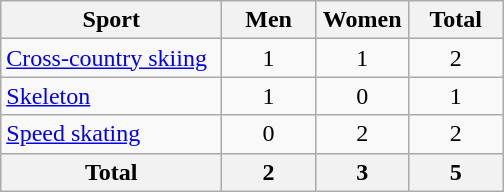<table class="wikitable sortable" style=text-align:center>
<tr>
<th width=140>Sport</th>
<th width=55>Men</th>
<th width=55>Women</th>
<th width=55>Total</th>
</tr>
<tr>
<td align=left><a href='#'>Cross-country skiing</a></td>
<td>1</td>
<td>1</td>
<td>2</td>
</tr>
<tr>
<td align=left><a href='#'>Skeleton</a></td>
<td>1</td>
<td>0</td>
<td>1</td>
</tr>
<tr>
<td align=left><a href='#'>Speed skating</a></td>
<td>0</td>
<td>2</td>
<td>2</td>
</tr>
<tr>
<th>Total</th>
<th>2</th>
<th>3</th>
<th>5</th>
</tr>
</table>
